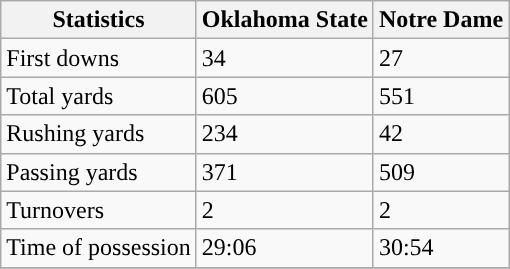<table class="wikitable">
<tr>
<th>Statistics</th>
<th>Oklahoma State</th>
<th>Notre Dame</th>
</tr>
<tr>
<td>First downs</td>
<td>34</td>
<td>27</td>
</tr>
<tr>
<td>Total yards</td>
<td>605</td>
<td>551</td>
</tr>
<tr>
<td>Rushing yards</td>
<td>234</td>
<td>42</td>
</tr>
<tr>
<td>Passing yards</td>
<td>371</td>
<td>509</td>
</tr>
<tr>
<td>Turnovers</td>
<td>2</td>
<td>2</td>
</tr>
<tr>
<td>Time of possession</td>
<td>29:06</td>
<td>30:54</td>
</tr>
<tr>
</tr>
</table>
